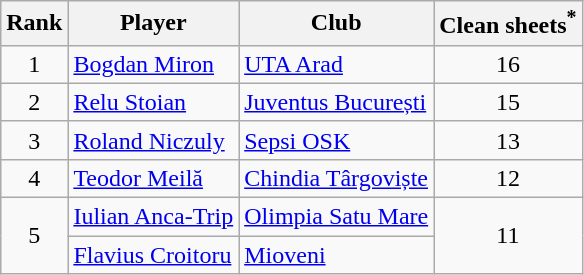<table class="wikitable">
<tr>
<th>Rank</th>
<th>Player</th>
<th>Club</th>
<th>Clean sheets<sup>*</sup></th>
</tr>
<tr>
<td rowspan=1 align=center>1</td>
<td> <a href='#'>Bogdan Miron</a></td>
<td><a href='#'>UTA Arad</a></td>
<td rowspan=1 align=center>16</td>
</tr>
<tr>
<td rowspan=1 align=center>2</td>
<td> <a href='#'>Relu Stoian</a></td>
<td><a href='#'>Juventus București</a></td>
<td rowspan=1 align=center>15</td>
</tr>
<tr>
<td rowspan=1 align=center>3</td>
<td> <a href='#'>Roland Niczuly</a></td>
<td><a href='#'>Sepsi OSK</a></td>
<td rowspan=1 align=center>13</td>
</tr>
<tr>
<td rowspan=1 align=center>4</td>
<td> <a href='#'>Teodor Meilă</a></td>
<td><a href='#'>Chindia Târgoviște</a></td>
<td rowspan=1 align=center>12</td>
</tr>
<tr>
<td rowspan=2 align=center>5</td>
<td> <a href='#'>Iulian Anca-Trip</a></td>
<td><a href='#'>Olimpia Satu Mare</a></td>
<td rowspan=2 align=center>11</td>
</tr>
<tr>
<td> <a href='#'>Flavius Croitoru</a></td>
<td><a href='#'>Mioveni</a></td>
</tr>
</table>
